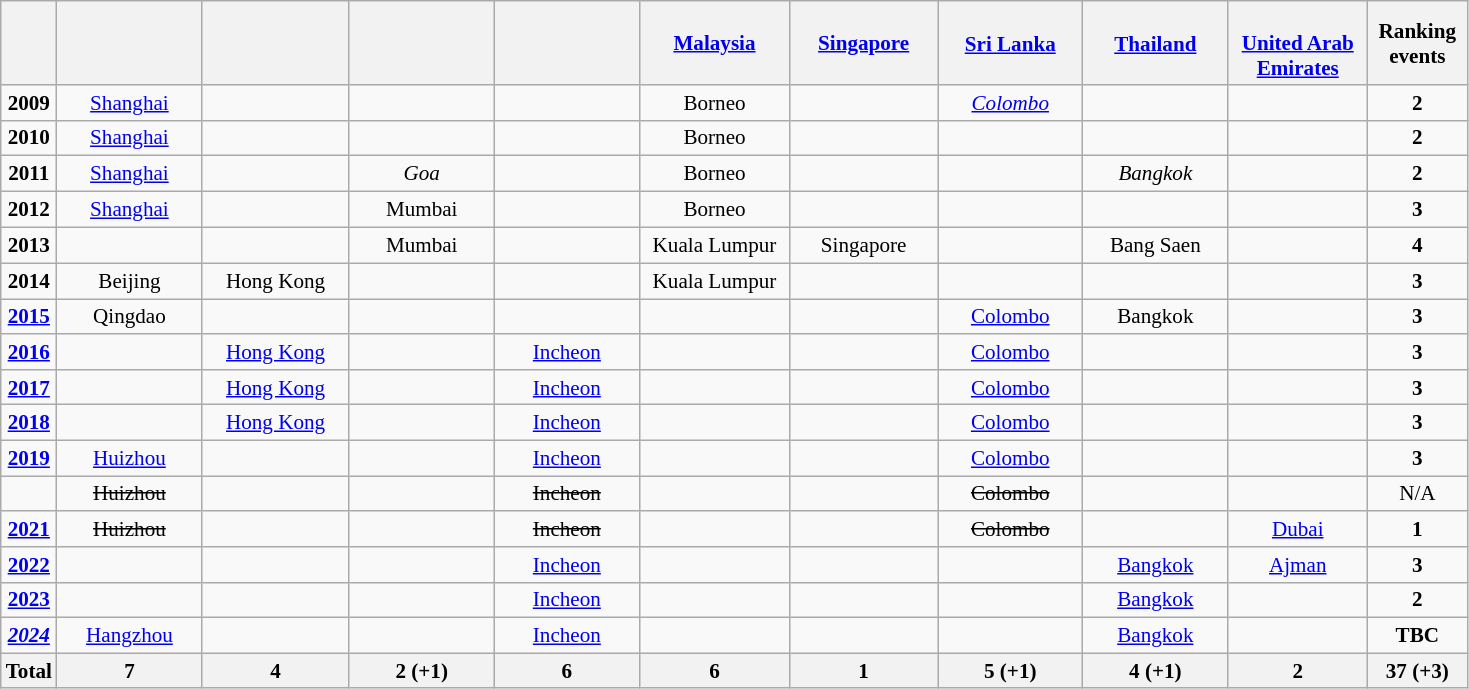<table class="wikitable" style="text-align: center; font-size:88%;">
<tr>
<th></th>
<th style="width:6.4em; vertical-align:top;"> <br> </th>
<th style="width:6.5em; vertical-align:top;"> <br> </th>
<th style="width:6.4em; vertical-align:top;"> <br> </th>
<th style="width:6.4em; vertical-align:top;"> <br> </th>
<th style="width:6.9em; vertical-align:top; padding: 2px 1px;"> <br> <a href='#'>Malaysia</a></th>
<th style="width:6.8em; vertical-align:top; padding: 2px 1px;"> <br> <a href='#'>Singapore</a></th>
<th style="width:6.4em; vertical-align:top;"> <br> <a href='#'>Sri Lanka</a></th>
<th style="width:6.4em; vertical-align:top;"> <br> <a href='#'>Thailand</a></th>
<th style="width:6.4em; vertical-align:top; padding: 2px 1px;"> <br> <a href='#'>United Arab Emirates</a></th>
<th style="width:4.5em; padding:5px 1px;">Ranking events</th>
</tr>
<tr>
<td><strong>2009</strong></td>
<td><a href='#'>Shanghai</a></td>
<td></td>
<td></td>
<td></td>
<td>Borneo</td>
<td></td>
<td><em><a href='#'>Colombo</a></em></td>
<td></td>
<td></td>
<td> <strong>2</strong> </td>
</tr>
<tr>
<td><strong>2010</strong></td>
<td><a href='#'>Shanghai</a></td>
<td></td>
<td></td>
<td></td>
<td>Borneo</td>
<td></td>
<td></td>
<td></td>
<td></td>
<td><strong>2</strong></td>
</tr>
<tr>
<td><strong>2011</strong></td>
<td><a href='#'>Shanghai</a></td>
<td></td>
<td><em>Goa</em></td>
<td></td>
<td>Borneo</td>
<td></td>
<td></td>
<td><em>Bangkok</em></td>
<td></td>
<td><strong>2</strong></td>
</tr>
<tr>
<td><strong>2012</strong></td>
<td><a href='#'>Shanghai</a></td>
<td></td>
<td>Mumbai</td>
<td></td>
<td>Borneo</td>
<td></td>
<td></td>
<td></td>
<td></td>
<td><strong>3</strong></td>
</tr>
<tr>
<td><strong>2013</strong></td>
<td></td>
<td></td>
<td>Mumbai</td>
<td></td>
<td style="padding: 3px 1px;">Kuala Lumpur</td>
<td>Singapore</td>
<td></td>
<td>Bang Saen</td>
<td></td>
<td><strong>4</strong></td>
</tr>
<tr>
<td><strong>2014</strong></td>
<td>Beijing</td>
<td>Hong Kong</td>
<td></td>
<td></td>
<td style="padding: 3px 1px;">Kuala Lumpur</td>
<td></td>
<td></td>
<td></td>
<td></td>
<td><strong>3</strong></td>
</tr>
<tr>
<td> <strong><a href='#'>2015</a></strong> </td>
<td>Qingdao</td>
<td></td>
<td></td>
<td></td>
<td></td>
<td></td>
<td><a href='#'>Colombo</a></td>
<td>Bangkok</td>
<td></td>
<td><strong>3</strong></td>
</tr>
<tr>
<td><strong><a href='#'>2016</a></strong></td>
<td></td>
<td><a href='#'>Hong Kong</a></td>
<td></td>
<td><a href='#'>Incheon</a></td>
<td></td>
<td></td>
<td><a href='#'>Colombo</a></td>
<td></td>
<td></td>
<td><strong>3</strong></td>
</tr>
<tr>
<td><strong><a href='#'>2017</a></strong></td>
<td></td>
<td><a href='#'>Hong Kong</a></td>
<td></td>
<td><a href='#'>Incheon</a></td>
<td></td>
<td></td>
<td><a href='#'>Colombo</a></td>
<td></td>
<td></td>
<td><strong>3</strong></td>
</tr>
<tr>
<td><strong><a href='#'>2018</a></strong></td>
<td></td>
<td><a href='#'>Hong Kong</a></td>
<td></td>
<td><a href='#'>Incheon</a></td>
<td></td>
<td></td>
<td><a href='#'>Colombo</a></td>
<td></td>
<td></td>
<td><strong>3</strong></td>
</tr>
<tr>
<td><strong><a href='#'>2019</a></strong></td>
<td><a href='#'>Huizhou</a></td>
<td></td>
<td></td>
<td><a href='#'>Incheon</a></td>
<td></td>
<td></td>
<td><a href='#'>Colombo</a></td>
<td></td>
<td></td>
<td><strong>3</strong></td>
</tr>
<tr>
<td style="padding:1px;"></td>
<td><s>Huizhou</s></td>
<td></td>
<td></td>
<td><s>Incheon</s></td>
<td></td>
<td></td>
<td><s>Colombo</s></td>
<td></td>
<td></td>
<td>N/A</td>
</tr>
<tr>
<td><strong><a href='#'>2021</a></strong> </td>
<td><s>Huizhou</s></td>
<td></td>
<td></td>
<td><s>Incheon</s></td>
<td></td>
<td></td>
<td><s>Colombo</s></td>
<td></td>
<td style="padding:0;"><a href='#'>Dubai</a></td>
<td><strong>1</strong></td>
</tr>
<tr>
<td><strong><a href='#'>2022</a></strong></td>
<td></td>
<td></td>
<td></td>
<td><a href='#'>Incheon</a></td>
<td></td>
<td></td>
<td></td>
<td><a href='#'>Bangkok</a></td>
<td><a href='#'>Ajman</a></td>
<td><strong>3</strong></td>
</tr>
<tr>
<td><strong><a href='#'>2023</a></strong></td>
<td></td>
<td></td>
<td></td>
<td><a href='#'>Incheon</a></td>
<td></td>
<td></td>
<td></td>
<td><a href='#'>Bangkok</a></td>
<td></td>
<td><strong>2</strong></td>
</tr>
<tr>
<td><strong><a href='#'><em>2024</em></a></strong></td>
<td><a href='#'>Hangzhou</a></td>
<td></td>
<td></td>
<td><a href='#'>Incheon</a></td>
<td></td>
<td></td>
<td></td>
<td><a href='#'>Bangkok</a></td>
<td></td>
<td><strong>TBC</strong></td>
</tr>
<tr class="sortbottom">
<th>Total</th>
<th>7</th>
<th>4</th>
<th>2 (+1)</th>
<th>6</th>
<th>6</th>
<th>1</th>
<th>5 (+1)</th>
<th>4 (+1)</th>
<th>2</th>
<th>37 (+3)</th>
</tr>
</table>
